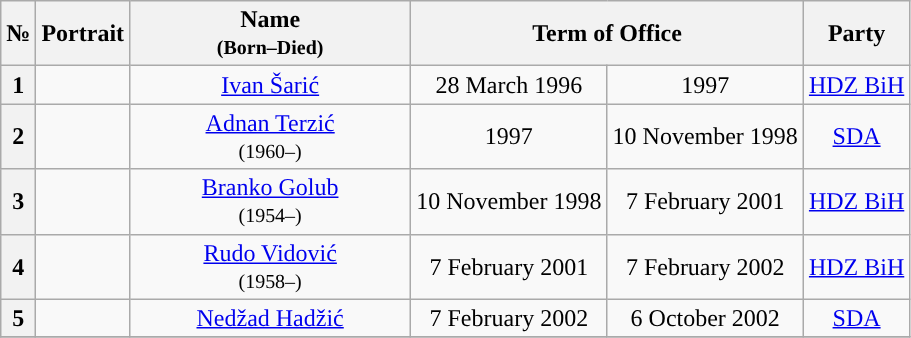<table class="wikitable" style="text-align:center">
<tr ->
<th>№</th>
<th>Portrait</th>
<th width=180>Name<br><small>(Born–Died)</small></th>
<th colspan=2>Term of Office</th>
<th>Party</th>
</tr>
<tr ->
<th style="background:">1</th>
<td></td>
<td><a href='#'>Ivan Šarić</a></td>
<td>28 March 1996</td>
<td>1997</td>
<td><a href='#'>HDZ BiH</a></td>
</tr>
<tr ->
<th style="background:">2</th>
<td></td>
<td><a href='#'>Adnan Terzić</a><br><small>(1960–)</small></td>
<td>1997</td>
<td>10 November 1998</td>
<td><a href='#'>SDA</a></td>
</tr>
<tr ->
<th style="background:">3</th>
<td></td>
<td><a href='#'>Branko Golub</a><br><small>(1954–)</small></td>
<td>10 November 1998</td>
<td>7 February 2001</td>
<td><a href='#'>HDZ BiH</a></td>
</tr>
<tr ->
<th style="background:">4</th>
<td></td>
<td><a href='#'>Rudo Vidović</a><br><small>(1958–)</small></td>
<td>7 February 2001</td>
<td>7 February 2002</td>
<td><a href='#'>HDZ BiH</a></td>
</tr>
<tr ->
<th style="background:">5</th>
<td></td>
<td><a href='#'>Nedžad Hadžić</a></td>
<td>7 February 2002</td>
<td>6 October 2002</td>
<td><a href='#'>SDA</a></td>
</tr>
<tr ->
</tr>
</table>
